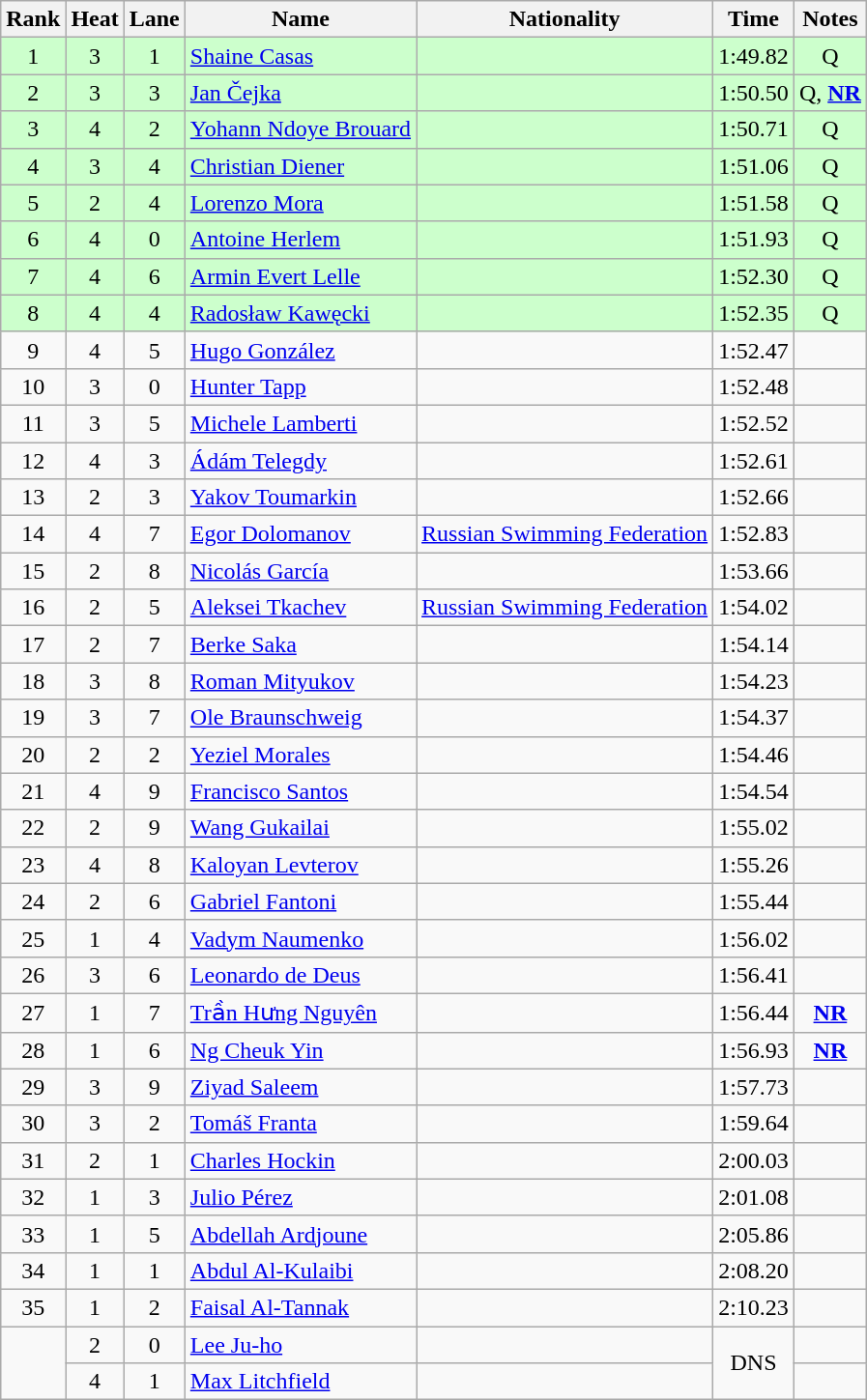<table class="wikitable sortable" style="text-align:center">
<tr>
<th>Rank</th>
<th>Heat</th>
<th>Lane</th>
<th>Name</th>
<th>Nationality</th>
<th>Time</th>
<th>Notes</th>
</tr>
<tr bgcolor=ccffcc>
<td>1</td>
<td>3</td>
<td>1</td>
<td align=left><a href='#'>Shaine Casas</a></td>
<td align=left></td>
<td>1:49.82</td>
<td>Q</td>
</tr>
<tr bgcolor=ccffcc>
<td>2</td>
<td>3</td>
<td>3</td>
<td align=left><a href='#'>Jan Čejka</a></td>
<td align=left></td>
<td>1:50.50</td>
<td>Q, <strong><a href='#'>NR</a></strong></td>
</tr>
<tr bgcolor=ccffcc>
<td>3</td>
<td>4</td>
<td>2</td>
<td align=left><a href='#'>Yohann Ndoye Brouard</a></td>
<td align=left></td>
<td>1:50.71</td>
<td>Q</td>
</tr>
<tr bgcolor=ccffcc>
<td>4</td>
<td>3</td>
<td>4</td>
<td align=left><a href='#'>Christian Diener</a></td>
<td align=left></td>
<td>1:51.06</td>
<td>Q</td>
</tr>
<tr bgcolor=ccffcc>
<td>5</td>
<td>2</td>
<td>4</td>
<td align=left><a href='#'>Lorenzo Mora</a></td>
<td align=left></td>
<td>1:51.58</td>
<td>Q</td>
</tr>
<tr bgcolor=ccffcc>
<td>6</td>
<td>4</td>
<td>0</td>
<td align=left><a href='#'>Antoine Herlem</a></td>
<td align=left></td>
<td>1:51.93</td>
<td>Q</td>
</tr>
<tr bgcolor=ccffcc>
<td>7</td>
<td>4</td>
<td>6</td>
<td align=left><a href='#'>Armin Evert Lelle</a></td>
<td align=left></td>
<td>1:52.30</td>
<td>Q</td>
</tr>
<tr bgcolor=ccffcc>
<td>8</td>
<td>4</td>
<td>4</td>
<td align=left><a href='#'>Radosław Kawęcki</a></td>
<td align=left></td>
<td>1:52.35</td>
<td>Q</td>
</tr>
<tr>
<td>9</td>
<td>4</td>
<td>5</td>
<td align=left><a href='#'>Hugo González</a></td>
<td align=left></td>
<td>1:52.47</td>
<td></td>
</tr>
<tr>
<td>10</td>
<td>3</td>
<td>0</td>
<td align=left><a href='#'>Hunter Tapp</a></td>
<td align=left></td>
<td>1:52.48</td>
<td></td>
</tr>
<tr>
<td>11</td>
<td>3</td>
<td>5</td>
<td align=left><a href='#'>Michele Lamberti</a></td>
<td align=left></td>
<td>1:52.52</td>
<td></td>
</tr>
<tr>
<td>12</td>
<td>4</td>
<td>3</td>
<td align=left><a href='#'>Ádám Telegdy</a></td>
<td align=left></td>
<td>1:52.61</td>
<td></td>
</tr>
<tr>
<td>13</td>
<td>2</td>
<td>3</td>
<td align=left><a href='#'>Yakov Toumarkin</a></td>
<td align=left></td>
<td>1:52.66</td>
<td></td>
</tr>
<tr>
<td>14</td>
<td>4</td>
<td>7</td>
<td align=left><a href='#'>Egor Dolomanov</a></td>
<td align=left><a href='#'>Russian Swimming Federation</a></td>
<td>1:52.83</td>
<td></td>
</tr>
<tr>
<td>15</td>
<td>2</td>
<td>8</td>
<td align=left><a href='#'>Nicolás García</a></td>
<td align=left></td>
<td>1:53.66</td>
<td></td>
</tr>
<tr>
<td>16</td>
<td>2</td>
<td>5</td>
<td align=left><a href='#'>Aleksei Tkachev</a></td>
<td align=left><a href='#'>Russian Swimming Federation</a></td>
<td>1:54.02</td>
<td></td>
</tr>
<tr>
<td>17</td>
<td>2</td>
<td>7</td>
<td align=left><a href='#'>Berke Saka</a></td>
<td align=left></td>
<td>1:54.14</td>
<td></td>
</tr>
<tr>
<td>18</td>
<td>3</td>
<td>8</td>
<td align=left><a href='#'>Roman Mityukov</a></td>
<td align=left></td>
<td>1:54.23</td>
<td></td>
</tr>
<tr>
<td>19</td>
<td>3</td>
<td>7</td>
<td align=left><a href='#'>Ole Braunschweig</a></td>
<td align=left></td>
<td>1:54.37</td>
<td></td>
</tr>
<tr>
<td>20</td>
<td>2</td>
<td>2</td>
<td align=left><a href='#'>Yeziel Morales</a></td>
<td align=left></td>
<td>1:54.46</td>
<td></td>
</tr>
<tr>
<td>21</td>
<td>4</td>
<td>9</td>
<td align=left><a href='#'>Francisco Santos</a></td>
<td align=left></td>
<td>1:54.54</td>
<td></td>
</tr>
<tr>
<td>22</td>
<td>2</td>
<td>9</td>
<td align=left><a href='#'>Wang Gukailai</a></td>
<td align=left></td>
<td>1:55.02</td>
<td></td>
</tr>
<tr>
<td>23</td>
<td>4</td>
<td>8</td>
<td align=left><a href='#'>Kaloyan Levterov</a></td>
<td align=left></td>
<td>1:55.26</td>
<td></td>
</tr>
<tr>
<td>24</td>
<td>2</td>
<td>6</td>
<td align=left><a href='#'>Gabriel Fantoni</a></td>
<td align=left></td>
<td>1:55.44</td>
<td></td>
</tr>
<tr>
<td>25</td>
<td>1</td>
<td>4</td>
<td align=left><a href='#'>Vadym Naumenko</a></td>
<td align=left></td>
<td>1:56.02</td>
<td></td>
</tr>
<tr>
<td>26</td>
<td>3</td>
<td>6</td>
<td align=left><a href='#'>Leonardo de Deus</a></td>
<td align=left></td>
<td>1:56.41</td>
<td></td>
</tr>
<tr>
<td>27</td>
<td>1</td>
<td>7</td>
<td align=left><a href='#'>Trần Hưng Nguyên</a></td>
<td align=left></td>
<td>1:56.44</td>
<td><strong><a href='#'>NR</a></strong></td>
</tr>
<tr>
<td>28</td>
<td>1</td>
<td>6</td>
<td align=left><a href='#'>Ng Cheuk Yin</a></td>
<td align=left></td>
<td>1:56.93</td>
<td><strong><a href='#'>NR</a></strong></td>
</tr>
<tr>
<td>29</td>
<td>3</td>
<td>9</td>
<td align=left><a href='#'>Ziyad Saleem</a></td>
<td align=left></td>
<td>1:57.73</td>
<td></td>
</tr>
<tr>
<td>30</td>
<td>3</td>
<td>2</td>
<td align=left><a href='#'>Tomáš Franta</a></td>
<td align=left></td>
<td>1:59.64</td>
<td></td>
</tr>
<tr>
<td>31</td>
<td>2</td>
<td>1</td>
<td align=left><a href='#'>Charles Hockin</a></td>
<td align=left></td>
<td>2:00.03</td>
<td></td>
</tr>
<tr>
<td>32</td>
<td>1</td>
<td>3</td>
<td align=left><a href='#'>Julio Pérez</a></td>
<td align=left></td>
<td>2:01.08</td>
<td></td>
</tr>
<tr>
<td>33</td>
<td>1</td>
<td>5</td>
<td align=left><a href='#'>Abdellah Ardjoune</a></td>
<td align=left></td>
<td>2:05.86</td>
<td></td>
</tr>
<tr>
<td>34</td>
<td>1</td>
<td>1</td>
<td align=left><a href='#'>Abdul Al-Kulaibi</a></td>
<td align=left></td>
<td>2:08.20</td>
<td></td>
</tr>
<tr>
<td>35</td>
<td>1</td>
<td>2</td>
<td align=left><a href='#'>Faisal Al-Tannak</a></td>
<td align=left></td>
<td>2:10.23</td>
<td></td>
</tr>
<tr>
<td rowspan=2></td>
<td>2</td>
<td>0</td>
<td align=left><a href='#'>Lee Ju-ho</a></td>
<td align=left></td>
<td rowspan=2>DNS</td>
<td></td>
</tr>
<tr>
<td>4</td>
<td>1</td>
<td align=left><a href='#'>Max Litchfield</a></td>
<td align=left></td>
<td></td>
</tr>
</table>
